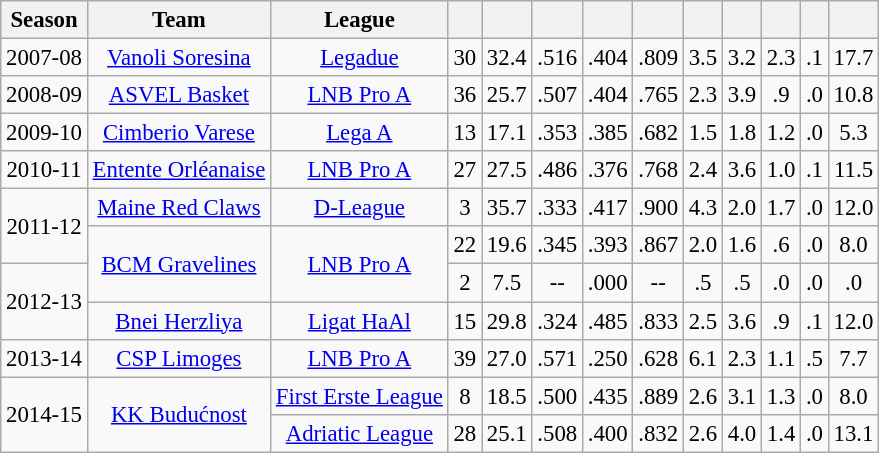<table class="wikitable sortable" style="font-size:95%; text-align:center;">
<tr>
<th>Season</th>
<th>Team</th>
<th>League</th>
<th></th>
<th></th>
<th></th>
<th></th>
<th></th>
<th></th>
<th></th>
<th></th>
<th></th>
<th></th>
</tr>
<tr>
<td>2007-08</td>
<td><a href='#'>Vanoli Soresina</a></td>
<td><a href='#'>Legadue</a></td>
<td>30</td>
<td>32.4</td>
<td>.516</td>
<td>.404</td>
<td>.809</td>
<td>3.5</td>
<td>3.2</td>
<td>2.3</td>
<td>.1</td>
<td>17.7</td>
</tr>
<tr>
<td>2008-09</td>
<td><a href='#'>ASVEL Basket</a></td>
<td><a href='#'>LNB Pro A</a></td>
<td>36</td>
<td>25.7</td>
<td>.507</td>
<td>.404</td>
<td>.765</td>
<td>2.3</td>
<td>3.9</td>
<td>.9</td>
<td>.0</td>
<td>10.8</td>
</tr>
<tr>
<td>2009-10</td>
<td><a href='#'>Cimberio Varese</a></td>
<td><a href='#'>Lega A</a></td>
<td>13</td>
<td>17.1</td>
<td>.353</td>
<td>.385</td>
<td>.682</td>
<td>1.5</td>
<td>1.8</td>
<td>1.2</td>
<td>.0</td>
<td>5.3</td>
</tr>
<tr>
<td>2010-11</td>
<td><a href='#'>Entente Orléanaise</a></td>
<td><a href='#'>LNB Pro A</a></td>
<td>27</td>
<td>27.5</td>
<td>.486</td>
<td>.376</td>
<td>.768</td>
<td>2.4</td>
<td>3.6</td>
<td>1.0</td>
<td>.1</td>
<td>11.5</td>
</tr>
<tr>
<td rowspan="2">2011-12</td>
<td><a href='#'>Maine Red Claws</a></td>
<td><a href='#'>D-League</a></td>
<td>3</td>
<td>35.7</td>
<td>.333</td>
<td>.417</td>
<td>.900</td>
<td>4.3</td>
<td>2.0</td>
<td>1.7</td>
<td>.0</td>
<td>12.0</td>
</tr>
<tr>
<td rowspan="2"><a href='#'>BCM Gravelines</a></td>
<td rowspan="2"><a href='#'>LNB Pro A</a></td>
<td>22</td>
<td>19.6</td>
<td>.345</td>
<td>.393</td>
<td>.867</td>
<td>2.0</td>
<td>1.6</td>
<td>.6</td>
<td>.0</td>
<td>8.0</td>
</tr>
<tr>
<td rowspan="2">2012-13</td>
<td>2</td>
<td>7.5</td>
<td>--</td>
<td>.000</td>
<td>--</td>
<td>.5</td>
<td>.5</td>
<td>.0</td>
<td>.0</td>
<td>.0</td>
</tr>
<tr>
<td><a href='#'>Bnei Herzliya</a></td>
<td><a href='#'>Ligat HaAl</a></td>
<td>15</td>
<td>29.8</td>
<td>.324</td>
<td>.485</td>
<td>.833</td>
<td>2.5</td>
<td>3.6</td>
<td>.9</td>
<td>.1</td>
<td>12.0</td>
</tr>
<tr>
<td>2013-14</td>
<td><a href='#'>CSP Limoges</a></td>
<td><a href='#'>LNB Pro A</a></td>
<td>39</td>
<td>27.0</td>
<td>.571</td>
<td>.250</td>
<td>.628</td>
<td>6.1</td>
<td>2.3</td>
<td>1.1</td>
<td>.5</td>
<td>7.7</td>
</tr>
<tr>
<td rowspan="2">2014-15</td>
<td rowspan="2"><a href='#'>KK Budućnost</a></td>
<td><a href='#'>First Erste League</a></td>
<td>8</td>
<td>18.5</td>
<td>.500</td>
<td>.435</td>
<td>.889</td>
<td>2.6</td>
<td>3.1</td>
<td>1.3</td>
<td>.0</td>
<td>8.0</td>
</tr>
<tr>
<td><a href='#'>Adriatic League</a></td>
<td>28</td>
<td>25.1</td>
<td>.508</td>
<td>.400</td>
<td>.832</td>
<td>2.6</td>
<td>4.0</td>
<td>1.4</td>
<td>.0</td>
<td>13.1</td>
</tr>
</table>
